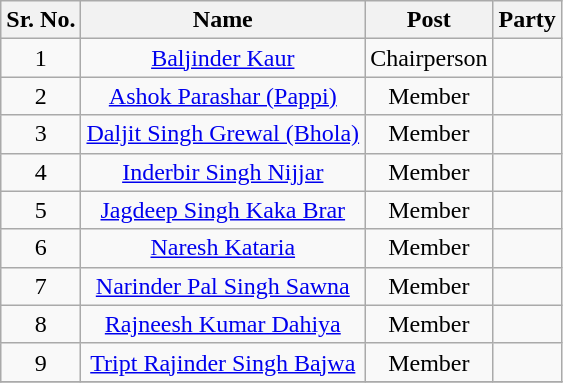<table class="wikitable sortable">
<tr>
<th>Sr. No.</th>
<th>Name</th>
<th>Post</th>
<th colspan="2">Party</th>
</tr>
<tr align="center">
<td>1</td>
<td><a href='#'>Baljinder Kaur</a></td>
<td>Chairperson</td>
<td></td>
</tr>
<tr align="center">
<td>2</td>
<td><a href='#'>Ashok Parashar (Pappi)</a></td>
<td>Member</td>
<td></td>
</tr>
<tr align="center">
<td>3</td>
<td><a href='#'>Daljit Singh Grewal (Bhola)</a></td>
<td>Member</td>
<td></td>
</tr>
<tr align="center">
<td>4</td>
<td><a href='#'>Inderbir Singh Nijjar</a></td>
<td>Member</td>
<td></td>
</tr>
<tr align="center">
<td>5</td>
<td><a href='#'>Jagdeep Singh Kaka Brar</a></td>
<td>Member</td>
<td></td>
</tr>
<tr align="center">
<td>6</td>
<td><a href='#'>Naresh Kataria</a></td>
<td>Member</td>
<td></td>
</tr>
<tr align="center">
<td>7</td>
<td><a href='#'>Narinder Pal Singh Sawna</a></td>
<td>Member</td>
<td></td>
</tr>
<tr align="center">
<td>8</td>
<td><a href='#'>Rajneesh Kumar Dahiya</a></td>
<td>Member</td>
<td></td>
</tr>
<tr align="center">
<td>9</td>
<td><a href='#'>Tript Rajinder Singh Bajwa</a></td>
<td>Member</td>
<td></td>
</tr>
<tr align="center">
</tr>
</table>
